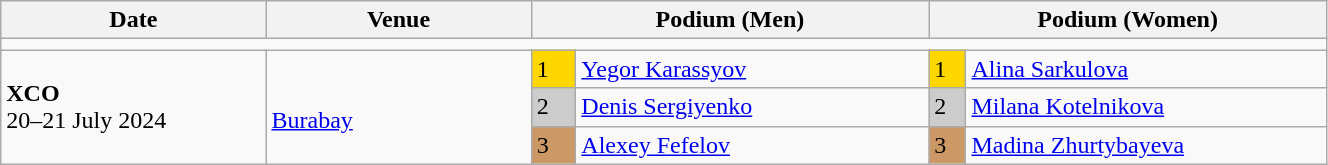<table class="wikitable" width=70%>
<tr>
<th>Date</th>
<th width=20%>Venue</th>
<th colspan=2 width=30%>Podium (Men)</th>
<th colspan=2 width=30%>Podium (Women)</th>
</tr>
<tr>
<td colspan=6></td>
</tr>
<tr>
<td rowspan=3><strong>XCO</strong> <br> 20–21 July 2024</td>
<td rowspan=3><br><a href='#'>Burabay</a></td>
<td bgcolor=FFD700>1</td>
<td><a href='#'>Yegor Karassyov</a></td>
<td bgcolor=FFD700>1</td>
<td><a href='#'>Alina Sarkulova</a></td>
</tr>
<tr>
<td bgcolor=CCCCCC>2</td>
<td><a href='#'>Denis Sergiyenko</a></td>
<td bgcolor=CCCCCC>2</td>
<td><a href='#'>Milana Kotelnikova</a></td>
</tr>
<tr>
<td bgcolor=CC9966>3</td>
<td><a href='#'>Alexey Fefelov</a></td>
<td bgcolor=CC9966>3</td>
<td><a href='#'>Madina Zhurtybayeva</a></td>
</tr>
</table>
